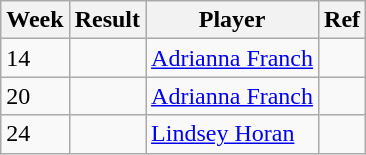<table class=wikitable>
<tr>
<th>Week</th>
<th>Result</th>
<th>Player</th>
<th>Ref</th>
</tr>
<tr>
<td>14</td>
<td></td>
<td> <a href='#'>Adrianna Franch</a></td>
<td></td>
</tr>
<tr>
<td>20</td>
<td></td>
<td> <a href='#'>Adrianna Franch</a></td>
<td></td>
</tr>
<tr>
<td>24</td>
<td></td>
<td> <a href='#'>Lindsey Horan</a></td>
<td></td>
</tr>
</table>
